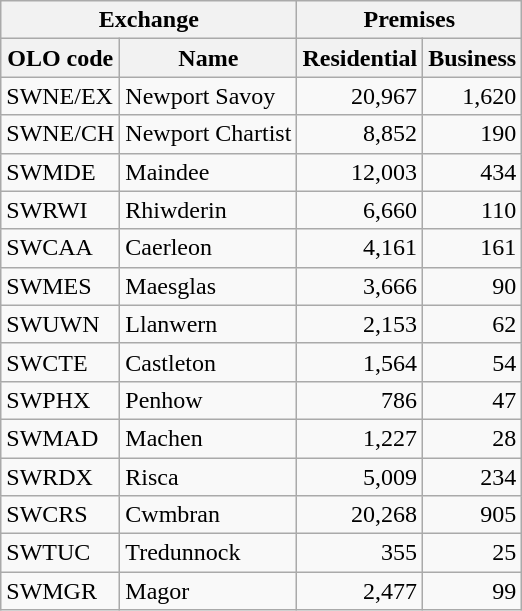<table class="wikitable sortable" style="width: auto; margin-left: 1.5em;">
<tr>
<th colspan="2">Exchange</th>
<th colspan="2">Premises</th>
</tr>
<tr>
<th>OLO code</th>
<th>Name</th>
<th>Residential</th>
<th>Business</th>
</tr>
<tr>
<td>SWNE/EX</td>
<td>Newport Savoy</td>
<td align="right">20,967</td>
<td align="right">1,620</td>
</tr>
<tr>
<td>SWNE/CH</td>
<td>Newport Chartist</td>
<td align="right">8,852</td>
<td align="right">190</td>
</tr>
<tr>
<td>SWMDE</td>
<td>Maindee</td>
<td align="right">12,003</td>
<td align="right">434</td>
</tr>
<tr>
<td>SWRWI</td>
<td>Rhiwderin</td>
<td align="right">6,660</td>
<td align="right">110</td>
</tr>
<tr>
<td>SWCAA</td>
<td>Caerleon</td>
<td align="right">4,161</td>
<td align="right">161</td>
</tr>
<tr>
<td>SWMES</td>
<td>Maesglas</td>
<td align="right">3,666</td>
<td align="right">90</td>
</tr>
<tr>
<td>SWUWN</td>
<td>Llanwern</td>
<td align="right">2,153</td>
<td align="right">62</td>
</tr>
<tr>
<td>SWCTE</td>
<td>Castleton</td>
<td align="right">1,564</td>
<td align="right">54</td>
</tr>
<tr>
<td>SWPHX</td>
<td>Penhow</td>
<td align="right">786</td>
<td align="right">47</td>
</tr>
<tr>
<td>SWMAD</td>
<td>Machen</td>
<td align="right">1,227</td>
<td align="right">28</td>
</tr>
<tr>
<td>SWRDX</td>
<td>Risca</td>
<td align="right">5,009</td>
<td align="right">234</td>
</tr>
<tr>
<td>SWCRS</td>
<td>Cwmbran</td>
<td align="right">20,268</td>
<td align="right">905</td>
</tr>
<tr>
<td>SWTUC</td>
<td>Tredunnock</td>
<td align="right">355</td>
<td align="right">25</td>
</tr>
<tr>
<td>SWMGR</td>
<td>Magor</td>
<td align="right">2,477</td>
<td align="right">99</td>
</tr>
</table>
